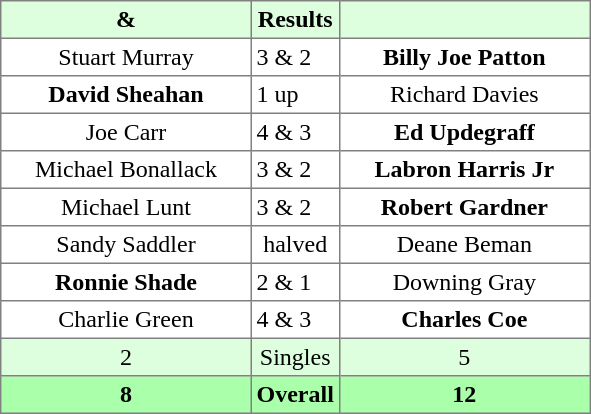<table border="1" cellpadding="3" style="border-collapse: collapse; text-align:center;">
<tr style="background:#ddffdd;">
<th width=160> & </th>
<th>Results</th>
<th width=160></th>
</tr>
<tr>
<td>Stuart Murray</td>
<td align=left> 3 & 2</td>
<td><strong>Billy Joe Patton</strong></td>
</tr>
<tr>
<td><strong>David Sheahan</strong></td>
<td align=left> 1 up</td>
<td>Richard Davies</td>
</tr>
<tr>
<td>Joe Carr</td>
<td align=left> 4 & 3</td>
<td><strong>Ed Updegraff</strong></td>
</tr>
<tr>
<td>Michael Bonallack</td>
<td align=left> 3 & 2</td>
<td><strong>Labron Harris Jr</strong></td>
</tr>
<tr>
<td>Michael Lunt</td>
<td align=left> 3 & 2</td>
<td><strong>Robert Gardner</strong></td>
</tr>
<tr>
<td>Sandy Saddler</td>
<td>halved</td>
<td>Deane Beman</td>
</tr>
<tr>
<td><strong>Ronnie Shade</strong></td>
<td align=left> 2 & 1</td>
<td>Downing Gray</td>
</tr>
<tr>
<td>Charlie Green</td>
<td align=left> 4 & 3</td>
<td><strong>Charles Coe</strong></td>
</tr>
<tr style="background:#ddffdd;">
<td>2</td>
<td>Singles</td>
<td>5</td>
</tr>
<tr style="background:#aaffaa;">
<th>8</th>
<th>Overall</th>
<th>12</th>
</tr>
</table>
